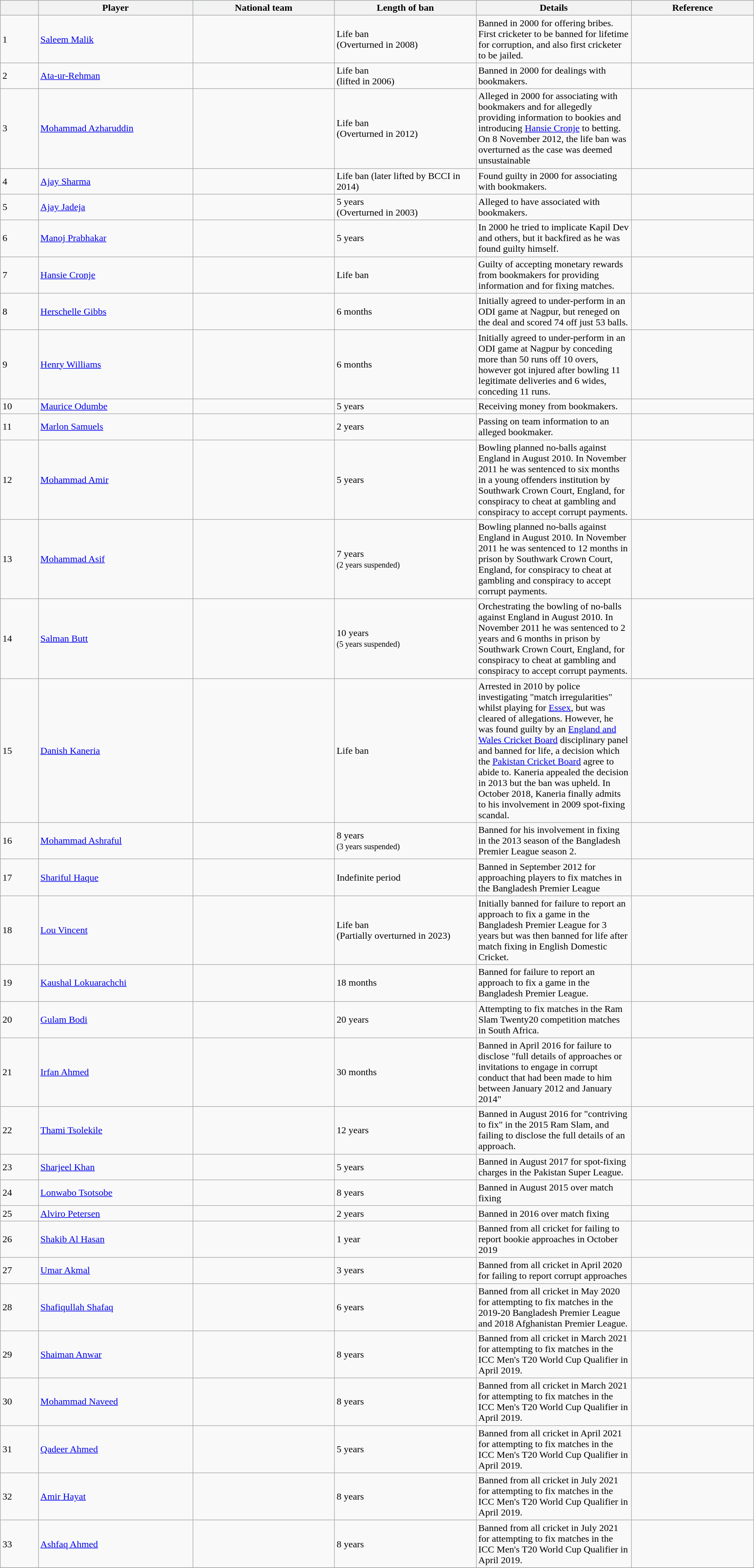<table class="wikitable sortable" width=100%>
<tr bgcolor=#87cefa>
<th style="width:5px;"></th>
<th style="width:80px;">Player</th>
<th style="width:80px;">National team</th>
<th style="width:80px;">Length of ban</th>
<th style="width:50px;">Details</th>
<th style="width:10px;">Reference</th>
</tr>
<tr>
<td>1</td>
<td><a href='#'>Saleem Malik</a></td>
<td></td>
<td>Life ban <br>(Overturned in 2008)</td>
<td>Banned in 2000 for offering bribes. First cricketer to be banned for lifetime for corruption, and also first cricketer to be jailed.</td>
<td></td>
</tr>
<tr>
<td>2</td>
<td><a href='#'>Ata-ur-Rehman</a></td>
<td></td>
<td>Life ban <br>(lifted in 2006)</td>
<td>Banned in 2000 for dealings with bookmakers.</td>
<td></td>
</tr>
<tr>
<td>3</td>
<td><a href='#'>Mohammad Azharuddin</a></td>
<td></td>
<td>Life ban <br>(Overturned in 2012)</td>
<td>Alleged in 2000 for associating with bookmakers and for allegedly providing information to bookies and introducing <a href='#'>Hansie Cronje</a> to betting. On 8 November 2012, the life ban was overturned as the case was deemed unsustainable</td>
<td></td>
</tr>
<tr>
<td>4</td>
<td><a href='#'>Ajay Sharma</a></td>
<td></td>
<td>Life ban (later lifted by BCCI in 2014)</td>
<td>Found guilty in 2000 for associating with bookmakers.</td>
<td></td>
</tr>
<tr>
<td>5</td>
<td><a href='#'>Ajay Jadeja</a></td>
<td></td>
<td>5 years <br>(Overturned in 2003)</td>
<td>Alleged to have associated with bookmakers.</td>
<td></td>
</tr>
<tr>
<td>6</td>
<td><a href='#'>Manoj Prabhakar</a></td>
<td></td>
<td>5 years</td>
<td>In 2000 he tried to implicate Kapil Dev and others, but it backfired as he was found guilty himself.</td>
<td></td>
</tr>
<tr>
<td>7</td>
<td><a href='#'>Hansie Cronje</a></td>
<td></td>
<td>Life ban</td>
<td>Guilty of accepting monetary rewards from bookmakers for providing information and for fixing matches.</td>
<td></td>
</tr>
<tr>
<td>8</td>
<td><a href='#'>Herschelle Gibbs</a></td>
<td></td>
<td>6 months</td>
<td>Initially agreed to under-perform in an ODI game at Nagpur, but reneged on the deal and scored 74 off just 53 balls.</td>
<td></td>
</tr>
<tr>
<td>9</td>
<td><a href='#'>Henry Williams</a></td>
<td></td>
<td>6 months</td>
<td>Initially agreed to under-perform in an ODI game at Nagpur by conceding more than 50 runs off 10 overs, however got injured after bowling 11 legitimate deliveries and 6 wides, conceding 11 runs.</td>
<td></td>
</tr>
<tr>
<td>10</td>
<td><a href='#'>Maurice Odumbe</a></td>
<td></td>
<td>5 years</td>
<td>Receiving money from bookmakers.</td>
<td></td>
</tr>
<tr>
<td>11</td>
<td><a href='#'>Marlon Samuels</a></td>
<td></td>
<td>2 years</td>
<td>Passing on team information to an alleged bookmaker.</td>
<td></td>
</tr>
<tr>
<td>12</td>
<td><a href='#'>Mohammad Amir</a></td>
<td></td>
<td>5 years</td>
<td>Bowling planned no-balls against England in August 2010. In November 2011 he was sentenced to six months in a young offenders institution by Southwark Crown Court, England, for conspiracy to cheat at gambling and conspiracy to accept corrupt payments.</td>
<td></td>
</tr>
<tr>
<td>13</td>
<td><a href='#'>Mohammad Asif</a></td>
<td></td>
<td>7 years <br><small>(2 years suspended)</small></td>
<td>Bowling planned no-balls against England in August 2010. In November 2011 he was sentenced to 12 months in prison by Southwark Crown Court, England, for conspiracy to cheat at gambling and conspiracy to accept corrupt payments.</td>
<td></td>
</tr>
<tr>
<td>14</td>
<td><a href='#'>Salman Butt</a></td>
<td></td>
<td>10 years <br><small>(5 years suspended)</small></td>
<td>Orchestrating the bowling of no-balls against England in August 2010. In November 2011 he was sentenced to 2 years and 6 months in prison by Southwark Crown Court, England, for conspiracy to cheat at gambling and conspiracy to accept corrupt payments.</td>
<td></td>
</tr>
<tr>
<td>15</td>
<td><a href='#'>Danish Kaneria</a></td>
<td></td>
<td>Life ban</td>
<td>Arrested in 2010 by police investigating "match irregularities" whilst playing for <a href='#'>Essex</a>, but was cleared of allegations. However, he was found guilty by an <a href='#'>England and Wales Cricket Board</a> disciplinary panel and banned for life, a decision which the <a href='#'>Pakistan Cricket Board</a> agree to abide to. Kaneria appealed the decision in 2013 but the ban was upheld. In October 2018, Kaneria finally admits to his involvement in 2009 spot-fixing scandal.</td>
<td></td>
</tr>
<tr>
<td>16</td>
<td><a href='#'>Mohammad Ashraful</a></td>
<td></td>
<td>8 years <br><small>(3 years suspended)</small></td>
<td>Banned for his involvement in fixing in the 2013 season of the Bangladesh Premier League season 2.</td>
<td></td>
</tr>
<tr>
<td>17</td>
<td><a href='#'>Shariful Haque</a></td>
<td></td>
<td>Indefinite period</td>
<td>Banned in September 2012 for approaching players to fix matches in the Bangladesh Premier League</td>
<td></td>
</tr>
<tr>
<td>18</td>
<td><a href='#'>Lou Vincent</a></td>
<td></td>
<td>Life ban <br>(Partially overturned in 2023)</td>
<td>Initially banned for failure to report an approach to fix a game in the Bangladesh Premier League for 3 years but was then banned for life after match fixing in English Domestic Cricket.</td>
<td></td>
</tr>
<tr>
<td>19</td>
<td><a href='#'>Kaushal Lokuarachchi</a></td>
<td></td>
<td>18 months</td>
<td>Banned for failure to report an approach to fix a game in the Bangladesh Premier League.</td>
<td></td>
</tr>
<tr>
<td>20</td>
<td><a href='#'>Gulam Bodi</a></td>
<td></td>
<td>20 years</td>
<td>Attempting to fix matches in the Ram Slam Twenty20 competition matches in South Africa.</td>
<td></td>
</tr>
<tr>
<td>21</td>
<td><a href='#'>Irfan Ahmed</a></td>
<td></td>
<td>30 months</td>
<td>Banned in April 2016 for failure to disclose "full details of approaches or invitations to engage in corrupt conduct that had been made to him between January 2012 and January 2014"</td>
<td></td>
</tr>
<tr>
<td>22</td>
<td><a href='#'>Thami Tsolekile</a></td>
<td></td>
<td>12 years</td>
<td>Banned in August 2016 for "contriving to fix" in the 2015 Ram Slam, and failing to disclose the full details of an approach.</td>
<td></td>
</tr>
<tr>
<td>23</td>
<td><a href='#'>Sharjeel Khan</a></td>
<td></td>
<td>5 years</td>
<td>Banned in August 2017 for spot-fixing charges in the Pakistan Super League.</td>
<td></td>
</tr>
<tr>
<td>24</td>
<td><a href='#'>Lonwabo Tsotsobe</a></td>
<td></td>
<td>8 years</td>
<td>Banned in August 2015 over match fixing</td>
<td></td>
</tr>
<tr>
<td>25</td>
<td><a href='#'>Alviro Petersen</a></td>
<td></td>
<td>2 years</td>
<td>Banned in 2016 over match fixing</td>
<td></td>
</tr>
<tr>
<td>26</td>
<td><a href='#'>Shakib Al Hasan</a></td>
<td></td>
<td>1 year</td>
<td>Banned from all cricket for failing to report bookie approaches in October 2019</td>
<td></td>
</tr>
<tr>
<td>27</td>
<td><a href='#'>Umar Akmal</a></td>
<td></td>
<td>3 years</td>
<td>Banned from all cricket in April 2020 for failing to report corrupt approaches</td>
<td></td>
</tr>
<tr>
<td>28</td>
<td><a href='#'>Shafiqullah Shafaq</a></td>
<td></td>
<td>6 years</td>
<td>Banned from all cricket in May 2020 for attempting to fix matches in the 2019-20 Bangladesh Premier League and 2018 Afghanistan Premier League.</td>
<td></td>
</tr>
<tr>
<td>29</td>
<td><a href='#'>Shaiman Anwar</a></td>
<td></td>
<td>8 years</td>
<td>Banned from all cricket in March 2021 for attempting to fix matches in the ICC Men's T20 World Cup Qualifier in April 2019.</td>
<td></td>
</tr>
<tr>
<td>30</td>
<td><a href='#'>Mohammad Naveed</a></td>
<td></td>
<td>8 years</td>
<td>Banned from all cricket in March 2021 for attempting to fix matches in the ICC Men's T20 World Cup Qualifier in April 2019.</td>
<td></td>
</tr>
<tr>
<td>31</td>
<td><a href='#'>Qadeer Ahmed</a></td>
<td></td>
<td>5 years</td>
<td>Banned from all cricket in April 2021 for attempting to fix matches in the ICC Men's T20 World Cup Qualifier in April 2019.</td>
<td></td>
</tr>
<tr>
<td>32</td>
<td><a href='#'>Amir Hayat</a></td>
<td></td>
<td>8 years</td>
<td>Banned from all cricket in July 2021 for attempting to fix matches in the ICC Men's T20 World Cup Qualifier in April 2019.</td>
<td></td>
</tr>
<tr>
<td>33</td>
<td><a href='#'>Ashfaq Ahmed</a></td>
<td></td>
<td>8 years</td>
<td>Banned from all cricket in July 2021 for attempting to fix matches in the ICC Men's T20 World Cup Qualifier in April 2019.</td>
<td></td>
</tr>
<tr>
</tr>
</table>
